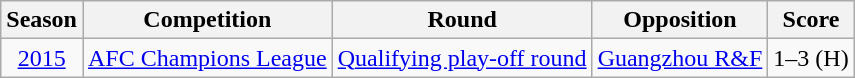<table class="wikitable">
<tr>
<th>Season</th>
<th>Competition</th>
<th>Round</th>
<th>Opposition</th>
<th>Score</th>
</tr>
<tr>
<td align=center><a href='#'>2015</a></td>
<td><a href='#'>AFC Champions League</a></td>
<td><a href='#'>Qualifying play-off round</a></td>
<td> <a href='#'>Guangzhou R&F</a></td>
<td>1–3 (H)</td>
</tr>
</table>
